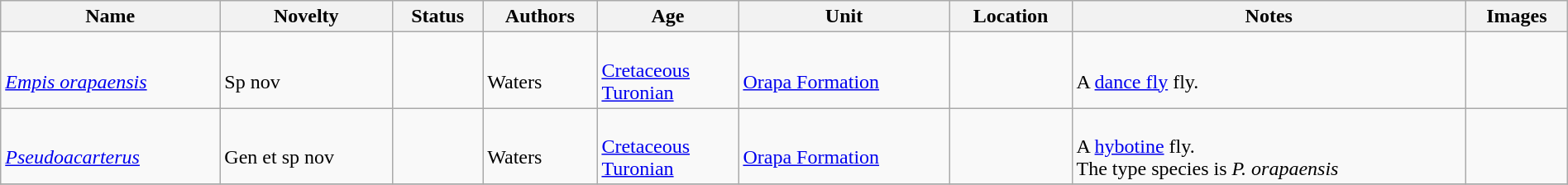<table class="wikitable sortable" align="center" width="100%">
<tr>
<th>Name</th>
<th>Novelty</th>
<th>Status</th>
<th>Authors</th>
<th>Age</th>
<th>Unit</th>
<th>Location</th>
<th>Notes</th>
<th>Images</th>
</tr>
<tr>
<td><br><em><a href='#'>Empis orapaensis</a></em></td>
<td><br>Sp nov</td>
<td></td>
<td><br>Waters</td>
<td><br><a href='#'>Cretaceous</a><br><a href='#'>Turonian</a></td>
<td><br><a href='#'>Orapa Formation</a></td>
<td><br></td>
<td><br>A <a href='#'>dance fly</a> fly.</td>
<td></td>
</tr>
<tr>
<td><br><em><a href='#'>Pseudoacarterus</a></em></td>
<td><br>Gen et sp nov</td>
<td></td>
<td><br>Waters</td>
<td><br><a href='#'>Cretaceous</a><br><a href='#'>Turonian</a></td>
<td><br><a href='#'>Orapa Formation</a></td>
<td><br></td>
<td><br>A <a href='#'>hybotine</a> fly.<br> The type species is <em>P. orapaensis</em></td>
<td></td>
</tr>
<tr>
</tr>
</table>
